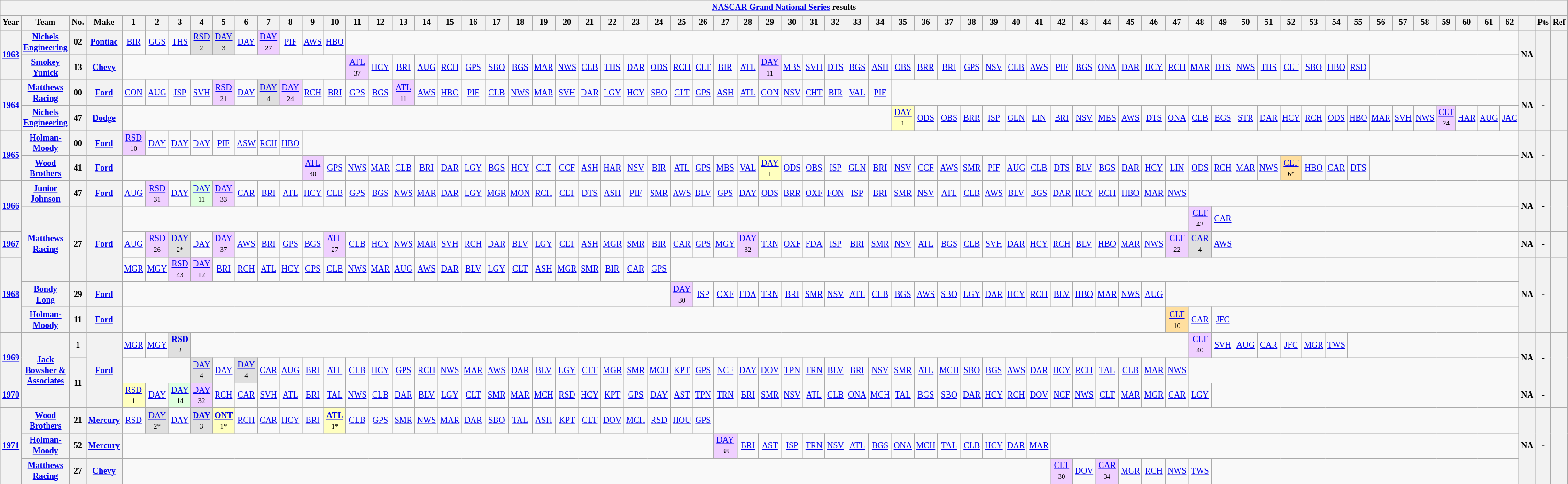<table class="wikitable" style="text-align:center; font-size:75%">
<tr>
<th colspan=69><a href='#'>NASCAR Grand National Series</a> results</th>
</tr>
<tr>
<th>Year</th>
<th>Team</th>
<th>No.</th>
<th>Make</th>
<th>1</th>
<th>2</th>
<th>3</th>
<th>4</th>
<th>5</th>
<th>6</th>
<th>7</th>
<th>8</th>
<th>9</th>
<th>10</th>
<th>11</th>
<th>12</th>
<th>13</th>
<th>14</th>
<th>15</th>
<th>16</th>
<th>17</th>
<th>18</th>
<th>19</th>
<th>20</th>
<th>21</th>
<th>22</th>
<th>23</th>
<th>24</th>
<th>25</th>
<th>26</th>
<th>27</th>
<th>28</th>
<th>29</th>
<th>30</th>
<th>31</th>
<th>32</th>
<th>33</th>
<th>34</th>
<th>35</th>
<th>36</th>
<th>37</th>
<th>38</th>
<th>39</th>
<th>40</th>
<th>41</th>
<th>42</th>
<th>43</th>
<th>44</th>
<th>45</th>
<th>46</th>
<th>47</th>
<th>48</th>
<th>49</th>
<th>50</th>
<th>51</th>
<th>52</th>
<th>53</th>
<th>54</th>
<th>55</th>
<th>56</th>
<th>57</th>
<th>58</th>
<th>59</th>
<th>60</th>
<th>61</th>
<th>62</th>
<th></th>
<th>Pts</th>
<th>Ref</th>
</tr>
<tr>
<th rowspan=2><a href='#'>1963</a></th>
<th><a href='#'>Nichels Engineering</a></th>
<th>02</th>
<th><a href='#'>Pontiac</a></th>
<td><a href='#'>BIR</a></td>
<td><a href='#'>GGS</a></td>
<td><a href='#'>THS</a></td>
<td style="background:#DFDFDF;"><a href='#'>RSD</a><br><small>2</small></td>
<td style="background:#DFDFDF;"><a href='#'>DAY</a><br><small>3</small></td>
<td><a href='#'>DAY</a></td>
<td style="background:#EFCFFF;"><a href='#'>DAY</a><br><small>27</small></td>
<td><a href='#'>PIF</a></td>
<td><a href='#'>AWS</a></td>
<td><a href='#'>HBO</a></td>
<td colspan=52></td>
<th rowspan=2>NA</th>
<th rowspan=2>-</th>
<th rowspan=2></th>
</tr>
<tr>
<th><a href='#'>Smokey Yunick</a></th>
<th>13</th>
<th><a href='#'>Chevy</a></th>
<td colspan=10></td>
<td style="background:#EFCFFF;"><a href='#'>ATL</a><br><small>37</small></td>
<td><a href='#'>HCY</a></td>
<td><a href='#'>BRI</a></td>
<td><a href='#'>AUG</a></td>
<td><a href='#'>RCH</a></td>
<td><a href='#'>GPS</a></td>
<td><a href='#'>SBO</a></td>
<td><a href='#'>BGS</a></td>
<td><a href='#'>MAR</a></td>
<td><a href='#'>NWS</a></td>
<td><a href='#'>CLB</a></td>
<td><a href='#'>THS</a></td>
<td><a href='#'>DAR</a></td>
<td><a href='#'>ODS</a></td>
<td><a href='#'>RCH</a></td>
<td><a href='#'>CLT</a></td>
<td><a href='#'>BIR</a></td>
<td><a href='#'>ATL</a></td>
<td style="background:#EFCFFF;"><a href='#'>DAY</a><br><small>11</small></td>
<td><a href='#'>MBS</a></td>
<td><a href='#'>SVH</a></td>
<td><a href='#'>DTS</a></td>
<td><a href='#'>BGS</a></td>
<td><a href='#'>ASH</a></td>
<td><a href='#'>OBS</a></td>
<td><a href='#'>BRR</a></td>
<td><a href='#'>BRI</a></td>
<td><a href='#'>GPS</a></td>
<td><a href='#'>NSV</a></td>
<td><a href='#'>CLB</a></td>
<td><a href='#'>AWS</a></td>
<td><a href='#'>PIF</a></td>
<td><a href='#'>BGS</a></td>
<td><a href='#'>ONA</a></td>
<td><a href='#'>DAR</a></td>
<td><a href='#'>HCY</a></td>
<td><a href='#'>RCH</a></td>
<td><a href='#'>MAR</a></td>
<td><a href='#'>DTS</a></td>
<td><a href='#'>NWS</a></td>
<td><a href='#'>THS</a></td>
<td><a href='#'>CLT</a></td>
<td><a href='#'>SBO</a></td>
<td><a href='#'>HBO</a></td>
<td><a href='#'>RSD</a></td>
<td colspan=7></td>
</tr>
<tr>
<th rowspan=2><a href='#'>1964</a></th>
<th><a href='#'>Matthews Racing</a></th>
<th>00</th>
<th><a href='#'>Ford</a></th>
<td><a href='#'>CON</a></td>
<td><a href='#'>AUG</a></td>
<td><a href='#'>JSP</a></td>
<td><a href='#'>SVH</a></td>
<td style="background:#EFCFFF;"><a href='#'>RSD</a><br><small>21</small></td>
<td><a href='#'>DAY</a></td>
<td style="background:#DFDFDF;"><a href='#'>DAY</a><br><small>4</small></td>
<td style="background:#EFCFFF;"><a href='#'>DAY</a><br><small>24</small></td>
<td><a href='#'>RCH</a></td>
<td><a href='#'>BRI</a></td>
<td><a href='#'>GPS</a></td>
<td><a href='#'>BGS</a></td>
<td style="background:#EFCFFF;"><a href='#'>ATL</a><br><small>11</small></td>
<td><a href='#'>AWS</a></td>
<td><a href='#'>HBO</a></td>
<td><a href='#'>PIF</a></td>
<td><a href='#'>CLB</a></td>
<td><a href='#'>NWS</a></td>
<td><a href='#'>MAR</a></td>
<td><a href='#'>SVH</a></td>
<td><a href='#'>DAR</a></td>
<td><a href='#'>LGY</a></td>
<td><a href='#'>HCY</a></td>
<td><a href='#'>SBO</a></td>
<td><a href='#'>CLT</a></td>
<td><a href='#'>GPS</a></td>
<td><a href='#'>ASH</a></td>
<td><a href='#'>ATL</a></td>
<td><a href='#'>CON</a></td>
<td><a href='#'>NSV</a></td>
<td><a href='#'>CHT</a></td>
<td><a href='#'>BIR</a></td>
<td><a href='#'>VAL</a></td>
<td><a href='#'>PIF</a></td>
<td colspan=28></td>
<th rowspan=2>NA</th>
<th rowspan=2>-</th>
<th rowspan=2></th>
</tr>
<tr>
<th><a href='#'>Nichels Engineering</a></th>
<th>47</th>
<th><a href='#'>Dodge</a></th>
<td colspan=34></td>
<td style="background:#FFFFBF;"><a href='#'>DAY</a><br><small>1</small></td>
<td><a href='#'>ODS</a></td>
<td><a href='#'>OBS</a></td>
<td><a href='#'>BRR</a></td>
<td><a href='#'>ISP</a></td>
<td><a href='#'>GLN</a></td>
<td><a href='#'>LIN</a></td>
<td><a href='#'>BRI</a></td>
<td><a href='#'>NSV</a></td>
<td><a href='#'>MBS</a></td>
<td><a href='#'>AWS</a></td>
<td><a href='#'>DTS</a></td>
<td><a href='#'>ONA</a></td>
<td><a href='#'>CLB</a></td>
<td><a href='#'>BGS</a></td>
<td><a href='#'>STR</a></td>
<td><a href='#'>DAR</a></td>
<td><a href='#'>HCY</a></td>
<td><a href='#'>RCH</a></td>
<td><a href='#'>ODS</a></td>
<td><a href='#'>HBO</a></td>
<td><a href='#'>MAR</a></td>
<td><a href='#'>SVH</a></td>
<td><a href='#'>NWS</a></td>
<td style="background:#EFCFFF;"><a href='#'>CLT</a><br><small>24</small></td>
<td><a href='#'>HAR</a></td>
<td><a href='#'>AUG</a></td>
<td><a href='#'>JAC</a></td>
</tr>
<tr>
<th rowspan=2><a href='#'>1965</a></th>
<th><a href='#'>Holman-Moody</a></th>
<th>00</th>
<th><a href='#'>Ford</a></th>
<td style="background:#EFCFFF;"><a href='#'>RSD</a><br><small>10</small></td>
<td><a href='#'>DAY</a></td>
<td><a href='#'>DAY</a></td>
<td><a href='#'>DAY</a></td>
<td><a href='#'>PIF</a></td>
<td><a href='#'>ASW</a></td>
<td><a href='#'>RCH</a></td>
<td><a href='#'>HBO</a></td>
<td colspan=54></td>
<th rowspan=2>NA</th>
<th rowspan=2>-</th>
<th rowspan=2></th>
</tr>
<tr>
<th><a href='#'>Wood Brothers</a></th>
<th>41</th>
<th><a href='#'>Ford</a></th>
<td colspan=8></td>
<td style="background:#EFCFFF;"><a href='#'>ATL</a><br><small>30</small></td>
<td><a href='#'>GPS</a></td>
<td><a href='#'>NWS</a></td>
<td><a href='#'>MAR</a></td>
<td><a href='#'>CLB</a></td>
<td><a href='#'>BRI</a></td>
<td><a href='#'>DAR</a></td>
<td><a href='#'>LGY</a></td>
<td><a href='#'>BGS</a></td>
<td><a href='#'>HCY</a></td>
<td><a href='#'>CLT</a></td>
<td><a href='#'>CCF</a></td>
<td><a href='#'>ASH</a></td>
<td><a href='#'>HAR</a></td>
<td><a href='#'>NSV</a></td>
<td><a href='#'>BIR</a></td>
<td><a href='#'>ATL</a></td>
<td><a href='#'>GPS</a></td>
<td><a href='#'>MBS</a></td>
<td><a href='#'>VAL</a></td>
<td style="background:#FFFFBF;"><a href='#'>DAY</a><br><small>1</small></td>
<td><a href='#'>ODS</a></td>
<td><a href='#'>OBS</a></td>
<td><a href='#'>ISP</a></td>
<td><a href='#'>GLN</a></td>
<td><a href='#'>BRI</a></td>
<td><a href='#'>NSV</a></td>
<td><a href='#'>CCF</a></td>
<td><a href='#'>AWS</a></td>
<td><a href='#'>SMR</a></td>
<td><a href='#'>PIF</a></td>
<td><a href='#'>AUG</a></td>
<td><a href='#'>CLB</a></td>
<td><a href='#'>DTS</a></td>
<td><a href='#'>BLV</a></td>
<td><a href='#'>BGS</a></td>
<td><a href='#'>DAR</a></td>
<td><a href='#'>HCY</a></td>
<td><a href='#'>LIN</a></td>
<td><a href='#'>ODS</a></td>
<td><a href='#'>RCH</a></td>
<td><a href='#'>MAR</a></td>
<td><a href='#'>NWS</a></td>
<td style="background:#FFDF9F;"><a href='#'>CLT</a><br><small>6*</small></td>
<td><a href='#'>HBO</a></td>
<td><a href='#'>CAR</a></td>
<td><a href='#'>DTS</a></td>
<td colspan=7></td>
</tr>
<tr>
<th rowspan=2><a href='#'>1966</a></th>
<th><a href='#'>Junior Johnson</a></th>
<th>47</th>
<th><a href='#'>Ford</a></th>
<td><a href='#'>AUG</a></td>
<td style="background:#EFCFFF;"><a href='#'>RSD</a><br><small>31</small></td>
<td><a href='#'>DAY</a></td>
<td style="background:#DFFFDF;"><a href='#'>DAY</a><br><small>11</small></td>
<td style="background:#EFCFFF;"><a href='#'>DAY</a><br><small>33</small></td>
<td><a href='#'>CAR</a></td>
<td><a href='#'>BRI</a></td>
<td><a href='#'>ATL</a></td>
<td><a href='#'>HCY</a></td>
<td><a href='#'>CLB</a></td>
<td><a href='#'>GPS</a></td>
<td><a href='#'>BGS</a></td>
<td><a href='#'>NWS</a></td>
<td><a href='#'>MAR</a></td>
<td><a href='#'>DAR</a></td>
<td><a href='#'>LGY</a></td>
<td><a href='#'>MGR</a></td>
<td><a href='#'>MON</a></td>
<td><a href='#'>RCH</a></td>
<td><a href='#'>CLT</a></td>
<td><a href='#'>DTS</a></td>
<td><a href='#'>ASH</a></td>
<td><a href='#'>PIF</a></td>
<td><a href='#'>SMR</a></td>
<td><a href='#'>AWS</a></td>
<td><a href='#'>BLV</a></td>
<td><a href='#'>GPS</a></td>
<td><a href='#'>DAY</a></td>
<td><a href='#'>ODS</a></td>
<td><a href='#'>BRR</a></td>
<td><a href='#'>OXF</a></td>
<td><a href='#'>FON</a></td>
<td><a href='#'>ISP</a></td>
<td><a href='#'>BRI</a></td>
<td><a href='#'>SMR</a></td>
<td><a href='#'>NSV</a></td>
<td><a href='#'>ATL</a></td>
<td><a href='#'>CLB</a></td>
<td><a href='#'>AWS</a></td>
<td><a href='#'>BLV</a></td>
<td><a href='#'>BGS</a></td>
<td><a href='#'>DAR</a></td>
<td><a href='#'>HCY</a></td>
<td><a href='#'>RCH</a></td>
<td><a href='#'>HBO</a></td>
<td><a href='#'>MAR</a></td>
<td><a href='#'>NWS</a></td>
<td colspan=15></td>
<th rowspan=2>NA</th>
<th rowspan=2>-</th>
<th rowspan=2></th>
</tr>
<tr>
<th rowspan=3><a href='#'>Matthews Racing</a></th>
<th rowspan=3>27</th>
<th rowspan=3><a href='#'>Ford</a></th>
<td colspan=47></td>
<td style="background:#EFCFFF;"><a href='#'>CLT</a><br><small>43</small></td>
<td><a href='#'>CAR</a></td>
<td colspan=13></td>
</tr>
<tr>
<th><a href='#'>1967</a></th>
<td><a href='#'>AUG</a></td>
<td style="background:#EFCFFF;"><a href='#'>RSD</a><br><small>26</small></td>
<td style="background:#DFDFDF;"><a href='#'>DAY</a><br><small>2*</small></td>
<td><a href='#'>DAY</a></td>
<td style="background:#EFCFFF;"><a href='#'>DAY</a><br><small>37</small></td>
<td><a href='#'>AWS</a></td>
<td><a href='#'>BRI</a></td>
<td><a href='#'>GPS</a></td>
<td><a href='#'>BGS</a></td>
<td style="background:#EFCFFF;"><a href='#'>ATL</a><br><small>27</small></td>
<td><a href='#'>CLB</a></td>
<td><a href='#'>HCY</a></td>
<td><a href='#'>NWS</a></td>
<td><a href='#'>MAR</a></td>
<td><a href='#'>SVH</a></td>
<td><a href='#'>RCH</a></td>
<td><a href='#'>DAR</a></td>
<td><a href='#'>BLV</a></td>
<td><a href='#'>LGY</a></td>
<td><a href='#'>CLT</a></td>
<td><a href='#'>ASH</a></td>
<td><a href='#'>MGR</a></td>
<td><a href='#'>SMR</a></td>
<td><a href='#'>BIR</a></td>
<td><a href='#'>CAR</a></td>
<td><a href='#'>GPS</a></td>
<td><a href='#'>MGY</a></td>
<td style="background:#EFCFFF;"><a href='#'>DAY</a><br><small>32</small></td>
<td><a href='#'>TRN</a></td>
<td><a href='#'>OXF</a></td>
<td><a href='#'>FDA</a></td>
<td><a href='#'>ISP</a></td>
<td><a href='#'>BRI</a></td>
<td><a href='#'>SMR</a></td>
<td><a href='#'>NSV</a></td>
<td><a href='#'>ATL</a></td>
<td><a href='#'>BGS</a></td>
<td><a href='#'>CLB</a></td>
<td><a href='#'>SVH</a></td>
<td><a href='#'>DAR</a></td>
<td><a href='#'>HCY</a></td>
<td><a href='#'>RCH</a></td>
<td><a href='#'>BLV</a></td>
<td><a href='#'>HBO</a></td>
<td><a href='#'>MAR</a></td>
<td><a href='#'>NWS</a></td>
<td style="background:#EFCFFF;"><a href='#'>CLT</a><br><small>22</small></td>
<td style="background:#DFDFDF;"><a href='#'>CAR</a><br><small>4</small></td>
<td><a href='#'>AWS</a></td>
<td colspan=13></td>
<th>NA</th>
<th>-</th>
<th></th>
</tr>
<tr>
<th rowspan=3><a href='#'>1968</a></th>
<td><a href='#'>MGR</a></td>
<td><a href='#'>MGY</a></td>
<td style="background:#EFCFFF;"><a href='#'>RSD</a><br><small>43</small></td>
<td style="background:#EFCFFF;"><a href='#'>DAY</a><br><small>12</small></td>
<td><a href='#'>BRI</a></td>
<td><a href='#'>RCH</a></td>
<td><a href='#'>ATL</a></td>
<td><a href='#'>HCY</a></td>
<td><a href='#'>GPS</a></td>
<td><a href='#'>CLB</a></td>
<td><a href='#'>NWS</a></td>
<td><a href='#'>MAR</a></td>
<td><a href='#'>AUG</a></td>
<td><a href='#'>AWS</a></td>
<td><a href='#'>DAR</a></td>
<td><a href='#'>BLV</a></td>
<td><a href='#'>LGY</a></td>
<td><a href='#'>CLT</a></td>
<td><a href='#'>ASH</a></td>
<td><a href='#'>MGR</a></td>
<td><a href='#'>SMR</a></td>
<td><a href='#'>BIR</a></td>
<td><a href='#'>CAR</a></td>
<td><a href='#'>GPS</a></td>
<td colspan=38></td>
<th rowspan=3>NA</th>
<th rowspan=3>-</th>
<th rowspan=3></th>
</tr>
<tr>
<th><a href='#'>Bondy Long</a></th>
<th>29</th>
<th><a href='#'>Ford</a></th>
<td colspan=24></td>
<td style="background:#EFCFFF;"><a href='#'>DAY</a><br><small>30</small></td>
<td><a href='#'>ISP</a></td>
<td><a href='#'>OXF</a></td>
<td><a href='#'>FDA</a></td>
<td><a href='#'>TRN</a></td>
<td><a href='#'>BRI</a></td>
<td><a href='#'>SMR</a></td>
<td><a href='#'>NSV</a></td>
<td><a href='#'>ATL</a></td>
<td><a href='#'>CLB</a></td>
<td><a href='#'>BGS</a></td>
<td><a href='#'>AWS</a></td>
<td><a href='#'>SBO</a></td>
<td><a href='#'>LGY</a></td>
<td><a href='#'>DAR</a></td>
<td><a href='#'>HCY</a></td>
<td><a href='#'>RCH</a></td>
<td><a href='#'>BLV</a></td>
<td><a href='#'>HBO</a></td>
<td><a href='#'>MAR</a></td>
<td><a href='#'>NWS</a></td>
<td><a href='#'>AUG</a></td>
<td colspan=16></td>
</tr>
<tr>
<th><a href='#'>Holman-Moody</a></th>
<th>11</th>
<th><a href='#'>Ford</a></th>
<td colspan=46></td>
<td style="background:#FFDF9F;"><a href='#'>CLT</a><br><small>10</small></td>
<td><a href='#'>CAR</a></td>
<td><a href='#'>JFC</a></td>
<td colspan=13></td>
</tr>
<tr>
<th rowspan=2><a href='#'>1969</a></th>
<th rowspan=3><a href='#'>Jack Bowsher & Associates</a></th>
<th>1</th>
<th rowspan=3><a href='#'>Ford</a></th>
<td><a href='#'>MGR</a></td>
<td><a href='#'>MGY</a></td>
<td style="background:#DFDFDF;"><strong><a href='#'>RSD</a></strong><br><small>2</small></td>
<td colspan=44></td>
<td style="background:#EFCFFF;"><a href='#'>CLT</a><br><small>40</small></td>
<td><a href='#'>SVH</a></td>
<td><a href='#'>AUG</a></td>
<td><a href='#'>CAR</a></td>
<td><a href='#'>JFC</a></td>
<td><a href='#'>MGR</a></td>
<td><a href='#'>TWS</a></td>
<td colspan=8></td>
<th rowspan=2>NA</th>
<th rowspan=2>-</th>
<th rowspan=2></th>
</tr>
<tr>
<th rowspan=2>11</th>
<td colspan=3></td>
<td style="background:#DFDFDF;"><a href='#'>DAY</a><br><small>4</small></td>
<td><a href='#'>DAY</a></td>
<td style="background:#DFDFDF;"><a href='#'>DAY</a><br><small>4</small></td>
<td><a href='#'>CAR</a></td>
<td><a href='#'>AUG</a></td>
<td><a href='#'>BRI</a></td>
<td><a href='#'>ATL</a></td>
<td><a href='#'>CLB</a></td>
<td><a href='#'>HCY</a></td>
<td><a href='#'>GPS</a></td>
<td><a href='#'>RCH</a></td>
<td><a href='#'>NWS</a></td>
<td><a href='#'>MAR</a></td>
<td><a href='#'>AWS</a></td>
<td><a href='#'>DAR</a></td>
<td><a href='#'>BLV</a></td>
<td><a href='#'>LGY</a></td>
<td><a href='#'>CLT</a></td>
<td><a href='#'>MGR</a></td>
<td><a href='#'>SMR</a></td>
<td><a href='#'>MCH</a></td>
<td><a href='#'>KPT</a></td>
<td><a href='#'>GPS</a></td>
<td><a href='#'>NCF</a></td>
<td><a href='#'>DAY</a></td>
<td><a href='#'>DOV</a></td>
<td><a href='#'>TPN</a></td>
<td><a href='#'>TRN</a></td>
<td><a href='#'>BLV</a></td>
<td><a href='#'>BRI</a></td>
<td><a href='#'>NSV</a></td>
<td><a href='#'>SMR</a></td>
<td><a href='#'>ATL</a></td>
<td><a href='#'>MCH</a></td>
<td><a href='#'>SBO</a></td>
<td><a href='#'>BGS</a></td>
<td><a href='#'>AWS</a></td>
<td><a href='#'>DAR</a></td>
<td><a href='#'>HCY</a></td>
<td><a href='#'>RCH</a></td>
<td><a href='#'>TAL</a></td>
<td><a href='#'>CLB</a></td>
<td><a href='#'>MAR</a></td>
<td><a href='#'>NWS</a></td>
<td colspan=15></td>
</tr>
<tr>
<th><a href='#'>1970</a></th>
<td style="background:#FFFFBF;"><a href='#'>RSD</a><br><small>1</small></td>
<td><a href='#'>DAY</a></td>
<td style="background:#DFFFDF;"><a href='#'>DAY</a><br><small>14</small></td>
<td style="background:#EFCFFF;"><a href='#'>DAY</a><br><small>32</small></td>
<td><a href='#'>RCH</a></td>
<td><a href='#'>CAR</a></td>
<td><a href='#'>SVH</a></td>
<td><a href='#'>ATL</a></td>
<td><a href='#'>BRI</a></td>
<td><a href='#'>TAL</a></td>
<td><a href='#'>NWS</a></td>
<td><a href='#'>CLB</a></td>
<td><a href='#'>DAR</a></td>
<td><a href='#'>BLV</a></td>
<td><a href='#'>LGY</a></td>
<td><a href='#'>CLT</a></td>
<td><a href='#'>SMR</a></td>
<td><a href='#'>MAR</a></td>
<td><a href='#'>MCH</a></td>
<td><a href='#'>RSD</a></td>
<td><a href='#'>HCY</a></td>
<td><a href='#'>KPT</a></td>
<td><a href='#'>GPS</a></td>
<td><a href='#'>DAY</a></td>
<td><a href='#'>AST</a></td>
<td><a href='#'>TPN</a></td>
<td><a href='#'>TRN</a></td>
<td><a href='#'>BRI</a></td>
<td><a href='#'>SMR</a></td>
<td><a href='#'>NSV</a></td>
<td><a href='#'>ATL</a></td>
<td><a href='#'>CLB</a></td>
<td><a href='#'>ONA</a></td>
<td><a href='#'>MCH</a></td>
<td><a href='#'>TAL</a></td>
<td><a href='#'>BGS</a></td>
<td><a href='#'>SBO</a></td>
<td><a href='#'>DAR</a></td>
<td><a href='#'>HCY</a></td>
<td><a href='#'>RCH</a></td>
<td><a href='#'>DOV</a></td>
<td><a href='#'>NCF</a></td>
<td><a href='#'>NWS</a></td>
<td><a href='#'>CLT</a></td>
<td><a href='#'>MAR</a></td>
<td><a href='#'>MGR</a></td>
<td><a href='#'>CAR</a></td>
<td><a href='#'>LGY</a></td>
<td colspan=14></td>
<th>NA</th>
<th>-</th>
<th></th>
</tr>
<tr>
<th rowspan=3><a href='#'>1971</a></th>
<th><a href='#'>Wood Brothers</a></th>
<th>21</th>
<th><a href='#'>Mercury</a></th>
<td><a href='#'>RSD</a></td>
<td style="background:#DFDFDF;"><a href='#'>DAY</a><br><small>2*</small></td>
<td><a href='#'>DAY</a></td>
<td style="background:#DFDFDF;"><strong><a href='#'>DAY</a></strong><br><small>3</small></td>
<td style="background:#FFFFBF;"><strong><a href='#'>ONT</a></strong><br><small>1*</small></td>
<td><a href='#'>RCH</a></td>
<td><a href='#'>CAR</a></td>
<td><a href='#'>HCY</a></td>
<td><a href='#'>BRI</a></td>
<td style="background:#FFFFBF;"><strong><a href='#'>ATL</a></strong><br><small>1*</small></td>
<td><a href='#'>CLB</a></td>
<td><a href='#'>GPS</a></td>
<td><a href='#'>SMR</a></td>
<td><a href='#'>NWS</a></td>
<td><a href='#'>MAR</a></td>
<td><a href='#'>DAR</a></td>
<td><a href='#'>SBO</a></td>
<td><a href='#'>TAL</a></td>
<td><a href='#'>ASH</a></td>
<td><a href='#'>KPT</a></td>
<td><a href='#'>CLT</a></td>
<td><a href='#'>DOV</a></td>
<td><a href='#'>MCH</a></td>
<td><a href='#'>RSD</a></td>
<td><a href='#'>HOU</a></td>
<td><a href='#'>GPS</a></td>
<td colspan=36></td>
<th rowspan=3>NA</th>
<th rowspan=3>-</th>
<th rowspan=3></th>
</tr>
<tr>
<th><a href='#'>Holman-Moody</a></th>
<th>52</th>
<th><a href='#'>Mercury</a></th>
<td colspan=26></td>
<td style="background:#EFCFFF;"><a href='#'>DAY</a><br><small>38</small></td>
<td><a href='#'>BRI</a></td>
<td><a href='#'>AST</a></td>
<td><a href='#'>ISP</a></td>
<td><a href='#'>TRN</a></td>
<td><a href='#'>NSV</a></td>
<td><a href='#'>ATL</a></td>
<td><a href='#'>BGS</a></td>
<td><a href='#'>ONA</a></td>
<td><a href='#'>MCH</a></td>
<td><a href='#'>TAL</a></td>
<td><a href='#'>CLB</a></td>
<td><a href='#'>HCY</a></td>
<td><a href='#'>DAR</a></td>
<td><a href='#'>MAR</a></td>
<td colspan=21></td>
</tr>
<tr>
<th><a href='#'>Matthews Racing</a></th>
<th>27</th>
<th><a href='#'>Chevy</a></th>
<td colspan=41></td>
<td style="background:#EFCFFF;"><a href='#'>CLT</a><br><small>30</small></td>
<td><a href='#'>DOV</a></td>
<td style="background:#EFCFFF;"><a href='#'>CAR</a><br><small>34</small></td>
<td><a href='#'>MGR</a></td>
<td><a href='#'>RCH</a></td>
<td><a href='#'>NWS</a></td>
<td><a href='#'>TWS</a></td>
<td colspan=14></td>
</tr>
</table>
